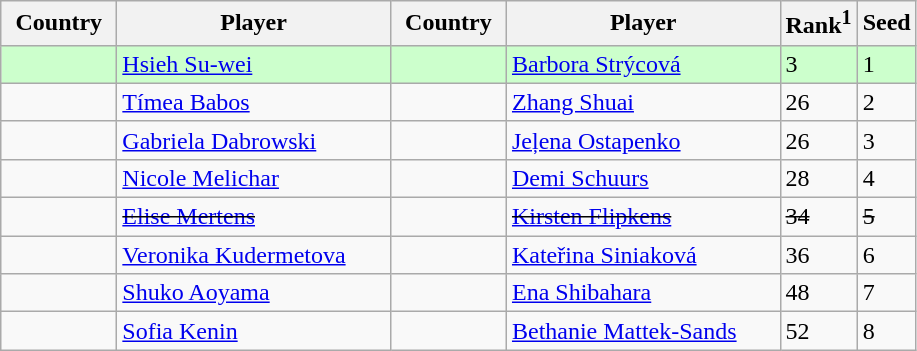<table class="sortable wikitable">
<tr>
<th width="70">Country</th>
<th width="175">Player</th>
<th width="70">Country</th>
<th width="175">Player</th>
<th>Rank<sup>1</sup></th>
<th>Seed</th>
</tr>
<tr style="background:#cfc;">
<td></td>
<td><a href='#'>Hsieh Su-wei</a></td>
<td></td>
<td><a href='#'>Barbora Strýcová</a></td>
<td>3</td>
<td>1</td>
</tr>
<tr>
<td></td>
<td><a href='#'>Tímea Babos</a></td>
<td></td>
<td><a href='#'>Zhang Shuai</a></td>
<td>26</td>
<td>2</td>
</tr>
<tr>
<td></td>
<td><a href='#'>Gabriela Dabrowski</a></td>
<td></td>
<td><a href='#'>Jeļena Ostapenko</a></td>
<td>26</td>
<td>3</td>
</tr>
<tr>
<td></td>
<td><a href='#'>Nicole Melichar</a></td>
<td></td>
<td><a href='#'>Demi Schuurs</a></td>
<td>28</td>
<td>4</td>
</tr>
<tr>
<td><s></s></td>
<td><s><a href='#'>Elise Mertens</a></s></td>
<td><s></s></td>
<td><s><a href='#'>Kirsten Flipkens</a></s></td>
<td><s>34</s></td>
<td><s>5</s></td>
</tr>
<tr>
<td></td>
<td><a href='#'>Veronika Kudermetova</a></td>
<td></td>
<td><a href='#'>Kateřina Siniaková</a></td>
<td>36</td>
<td>6</td>
</tr>
<tr>
<td></td>
<td><a href='#'>Shuko Aoyama</a></td>
<td></td>
<td><a href='#'>Ena Shibahara</a></td>
<td>48</td>
<td>7</td>
</tr>
<tr>
<td></td>
<td><a href='#'>Sofia Kenin</a></td>
<td></td>
<td><a href='#'>Bethanie Mattek-Sands</a></td>
<td>52</td>
<td>8</td>
</tr>
</table>
